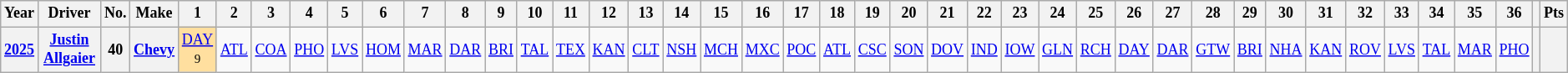<table class="wikitable" style="text-align:center; font-size:75%">
<tr>
<th>Year</th>
<th>Driver</th>
<th>No.</th>
<th>Make</th>
<th>1</th>
<th>2</th>
<th>3</th>
<th>4</th>
<th>5</th>
<th>6</th>
<th>7</th>
<th>8</th>
<th>9</th>
<th>10</th>
<th>11</th>
<th>12</th>
<th>13</th>
<th>14</th>
<th>15</th>
<th>16</th>
<th>17</th>
<th>18</th>
<th>19</th>
<th>20</th>
<th>21</th>
<th>22</th>
<th>23</th>
<th>24</th>
<th>25</th>
<th>26</th>
<th>27</th>
<th>28</th>
<th>29</th>
<th>30</th>
<th>31</th>
<th>32</th>
<th>33</th>
<th>34</th>
<th>35</th>
<th>36</th>
<th></th>
<th>Pts</th>
</tr>
<tr>
<th><a href='#'>2025</a></th>
<th><a href='#'>Justin Allgaier</a></th>
<th>40</th>
<th><a href='#'>Chevy</a></th>
<td style="background:#FFDF9F;"><a href='#'>DAY</a><br><small>9</small></td>
<td><a href='#'>ATL</a></td>
<td><a href='#'>COA</a></td>
<td><a href='#'>PHO</a></td>
<td><a href='#'>LVS</a></td>
<td><a href='#'>HOM</a></td>
<td><a href='#'>MAR</a></td>
<td><a href='#'>DAR</a></td>
<td><a href='#'>BRI</a></td>
<td><a href='#'>TAL</a></td>
<td><a href='#'>TEX</a></td>
<td><a href='#'>KAN</a></td>
<td><a href='#'>CLT</a></td>
<td><a href='#'>NSH</a></td>
<td><a href='#'>MCH</a></td>
<td><a href='#'>MXC</a></td>
<td><a href='#'>POC</a></td>
<td><a href='#'>ATL</a></td>
<td><a href='#'>CSC</a></td>
<td><a href='#'>SON</a></td>
<td><a href='#'>DOV</a></td>
<td><a href='#'>IND</a></td>
<td><a href='#'>IOW</a></td>
<td><a href='#'>GLN</a></td>
<td><a href='#'>RCH</a></td>
<td><a href='#'>DAY</a></td>
<td><a href='#'>DAR</a></td>
<td><a href='#'>GTW</a></td>
<td><a href='#'>BRI</a></td>
<td><a href='#'>NHA</a></td>
<td><a href='#'>KAN</a></td>
<td><a href='#'>ROV</a></td>
<td><a href='#'>LVS</a></td>
<td><a href='#'>TAL</a></td>
<td><a href='#'>MAR</a></td>
<td><a href='#'>PHO</a></td>
<th></th>
<th></th>
</tr>
</table>
